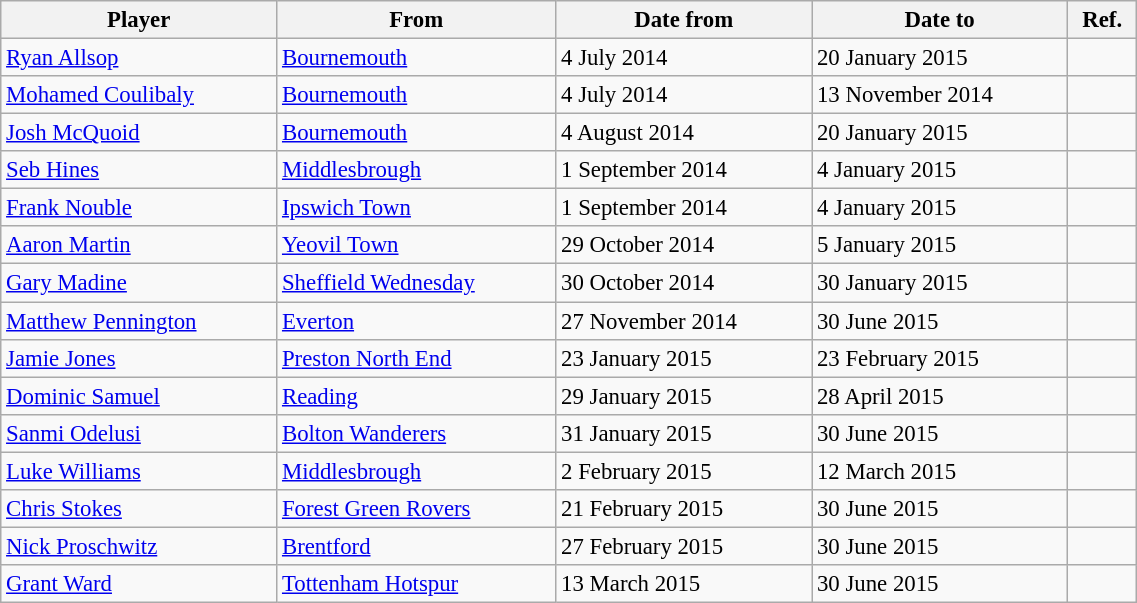<table class="wikitable sortable" style="text-align:center; font-size:95%;width:60%; text-align:left">
<tr>
<th>Player</th>
<th>From</th>
<th>Date from</th>
<th>Date to</th>
<th>Ref.</th>
</tr>
<tr>
<td> <a href='#'>Ryan Allsop</a></td>
<td> <a href='#'>Bournemouth</a></td>
<td>4 July 2014</td>
<td>20 January 2015</td>
<td></td>
</tr>
<tr>
<td> <a href='#'>Mohamed Coulibaly</a></td>
<td> <a href='#'>Bournemouth</a></td>
<td>4 July 2014</td>
<td>13 November 2014</td>
<td></td>
</tr>
<tr>
<td> <a href='#'>Josh McQuoid</a></td>
<td> <a href='#'>Bournemouth</a></td>
<td>4 August 2014</td>
<td>20 January 2015</td>
<td></td>
</tr>
<tr>
<td> <a href='#'>Seb Hines</a></td>
<td> <a href='#'>Middlesbrough</a></td>
<td>1 September 2014</td>
<td>4 January 2015</td>
<td></td>
</tr>
<tr>
<td> <a href='#'>Frank Nouble</a></td>
<td> <a href='#'>Ipswich Town</a></td>
<td>1 September 2014</td>
<td>4 January 2015</td>
<td></td>
</tr>
<tr>
<td> <a href='#'>Aaron Martin</a></td>
<td> <a href='#'>Yeovil Town</a></td>
<td>29 October 2014</td>
<td>5 January 2015</td>
<td></td>
</tr>
<tr>
<td> <a href='#'>Gary Madine</a></td>
<td> <a href='#'>Sheffield Wednesday</a></td>
<td>30 October 2014</td>
<td>30 January 2015</td>
<td></td>
</tr>
<tr>
<td> <a href='#'>Matthew Pennington</a></td>
<td> <a href='#'>Everton</a></td>
<td>27 November 2014</td>
<td>30 June 2015</td>
<td></td>
</tr>
<tr>
<td> <a href='#'>Jamie Jones</a></td>
<td> <a href='#'>Preston North End</a></td>
<td>23 January 2015</td>
<td>23 February 2015</td>
<td></td>
</tr>
<tr>
<td> <a href='#'>Dominic Samuel</a></td>
<td> <a href='#'>Reading</a></td>
<td>29 January 2015</td>
<td>28 April 2015</td>
<td></td>
</tr>
<tr>
<td> <a href='#'>Sanmi Odelusi</a></td>
<td> <a href='#'>Bolton Wanderers</a></td>
<td>31 January 2015</td>
<td>30 June 2015</td>
<td></td>
</tr>
<tr>
<td> <a href='#'>Luke Williams</a></td>
<td> <a href='#'>Middlesbrough</a></td>
<td>2 February 2015</td>
<td>12 March 2015</td>
<td></td>
</tr>
<tr>
<td> <a href='#'>Chris Stokes</a></td>
<td> <a href='#'>Forest Green Rovers</a></td>
<td>21 February 2015</td>
<td>30 June 2015</td>
<td></td>
</tr>
<tr>
<td> <a href='#'>Nick Proschwitz</a></td>
<td> <a href='#'>Brentford</a></td>
<td>27 February 2015</td>
<td>30 June 2015</td>
<td></td>
</tr>
<tr>
<td> <a href='#'>Grant Ward</a></td>
<td> <a href='#'>Tottenham Hotspur</a></td>
<td>13 March 2015</td>
<td>30 June 2015</td>
<td></td>
</tr>
</table>
